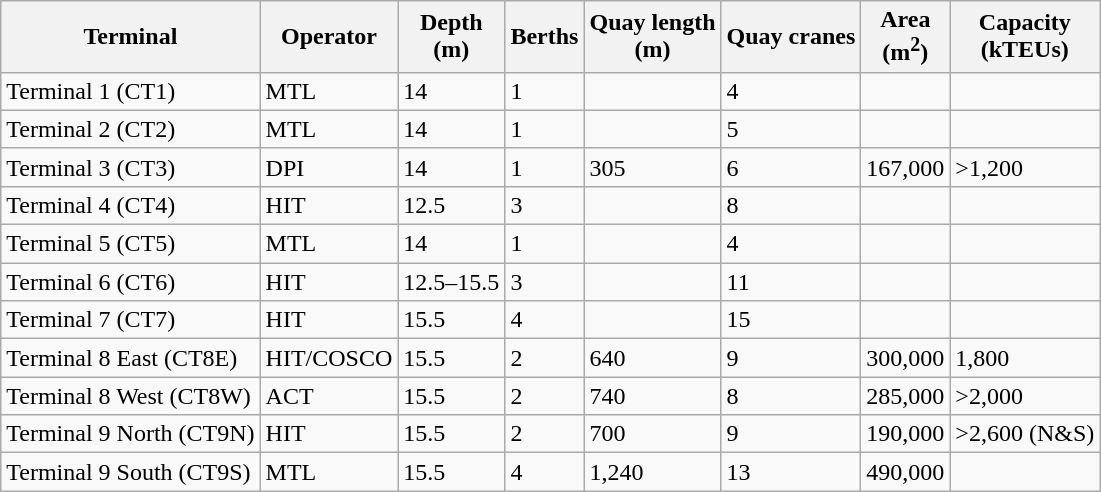<table class="wikitable">
<tr>
<th>Terminal</th>
<th>Operator</th>
<th>Depth<br>(m)</th>
<th>Berths</th>
<th>Quay length<br>(m)</th>
<th>Quay cranes</th>
<th>Area<br>(m<sup>2</sup>)</th>
<th>Capacity<br>(kTEUs)</th>
</tr>
<tr>
<td>Terminal 1 (CT1)</td>
<td>MTL</td>
<td>14</td>
<td>1</td>
<td></td>
<td>4</td>
<td></td>
<td></td>
</tr>
<tr>
<td>Terminal 2 (CT2)</td>
<td>MTL</td>
<td>14</td>
<td>1</td>
<td></td>
<td>5</td>
<td></td>
<td></td>
</tr>
<tr>
<td>Terminal 3 (CT3)</td>
<td>DPI</td>
<td>14</td>
<td>1</td>
<td>305</td>
<td>6</td>
<td>167,000</td>
<td>>1,200</td>
</tr>
<tr>
<td>Terminal 4 (CT4)</td>
<td>HIT</td>
<td>12.5</td>
<td>3</td>
<td></td>
<td>8</td>
<td></td>
<td></td>
</tr>
<tr>
<td>Terminal 5 (CT5)</td>
<td>MTL</td>
<td>14</td>
<td>1</td>
<td></td>
<td>4</td>
<td></td>
<td></td>
</tr>
<tr>
<td>Terminal 6 (CT6)</td>
<td>HIT</td>
<td>12.5–15.5</td>
<td>3</td>
<td></td>
<td>11</td>
<td></td>
<td></td>
</tr>
<tr>
<td>Terminal 7 (CT7)</td>
<td>HIT</td>
<td>15.5</td>
<td>4</td>
<td></td>
<td>15</td>
<td></td>
<td></td>
</tr>
<tr>
<td>Terminal 8 East (CT8E)</td>
<td>HIT/COSCO</td>
<td>15.5</td>
<td>2</td>
<td>640</td>
<td>9</td>
<td>300,000</td>
<td>1,800</td>
</tr>
<tr>
<td>Terminal 8 West (CT8W)</td>
<td>ACT</td>
<td>15.5</td>
<td>2</td>
<td>740</td>
<td>8</td>
<td>285,000</td>
<td>>2,000</td>
</tr>
<tr>
<td>Terminal 9 North (CT9N)</td>
<td>HIT</td>
<td>15.5</td>
<td>2</td>
<td>700</td>
<td>9</td>
<td>190,000</td>
<td>>2,600 (N&S)</td>
</tr>
<tr>
<td>Terminal 9 South (CT9S)</td>
<td>MTL</td>
<td>15.5</td>
<td>4</td>
<td>1,240</td>
<td>13</td>
<td>490,000</td>
<td></td>
</tr>
</table>
